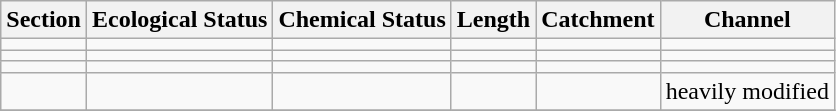<table class="wikitable">
<tr>
<th>Section</th>
<th>Ecological Status</th>
<th>Chemical Status</th>
<th>Length</th>
<th>Catchment</th>
<th>Channel</th>
</tr>
<tr>
<td></td>
<td></td>
<td></td>
<td></td>
<td></td>
<td></td>
</tr>
<tr>
<td></td>
<td></td>
<td></td>
<td></td>
<td></td>
<td></td>
</tr>
<tr>
<td></td>
<td></td>
<td></td>
<td></td>
<td></td>
<td></td>
</tr>
<tr>
<td></td>
<td></td>
<td></td>
<td></td>
<td></td>
<td>heavily modified</td>
</tr>
<tr>
</tr>
</table>
